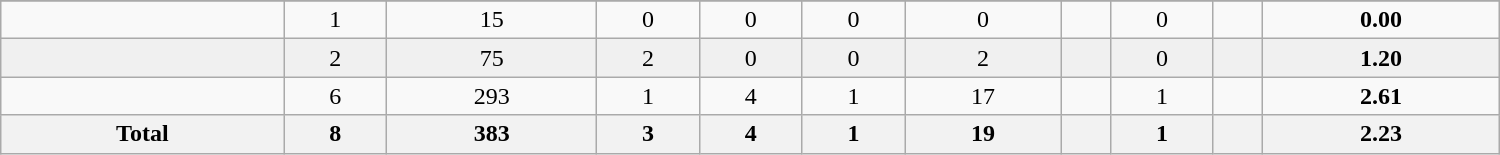<table class="wikitable sortable" width ="1000">
<tr align="center">
</tr>
<tr align="center" bgcolor="">
<td></td>
<td>1</td>
<td>15</td>
<td>0</td>
<td>0</td>
<td>0</td>
<td>0</td>
<td></td>
<td>0</td>
<td></td>
<td><strong>0.00</strong></td>
</tr>
<tr align="center" bgcolor="f0f0f0">
<td></td>
<td>2</td>
<td>75</td>
<td>2</td>
<td>0</td>
<td>0</td>
<td>2</td>
<td></td>
<td>0</td>
<td></td>
<td><strong>1.20</strong></td>
</tr>
<tr align="center" bgcolor="">
<td></td>
<td>6</td>
<td>293</td>
<td>1</td>
<td>4</td>
<td>1</td>
<td>17</td>
<td></td>
<td>1</td>
<td></td>
<td><strong>2.61</strong></td>
</tr>
<tr>
<th>Total</th>
<th>8</th>
<th>383</th>
<th>3</th>
<th>4</th>
<th>1</th>
<th>19</th>
<th></th>
<th>1</th>
<th></th>
<th>2.23</th>
</tr>
</table>
